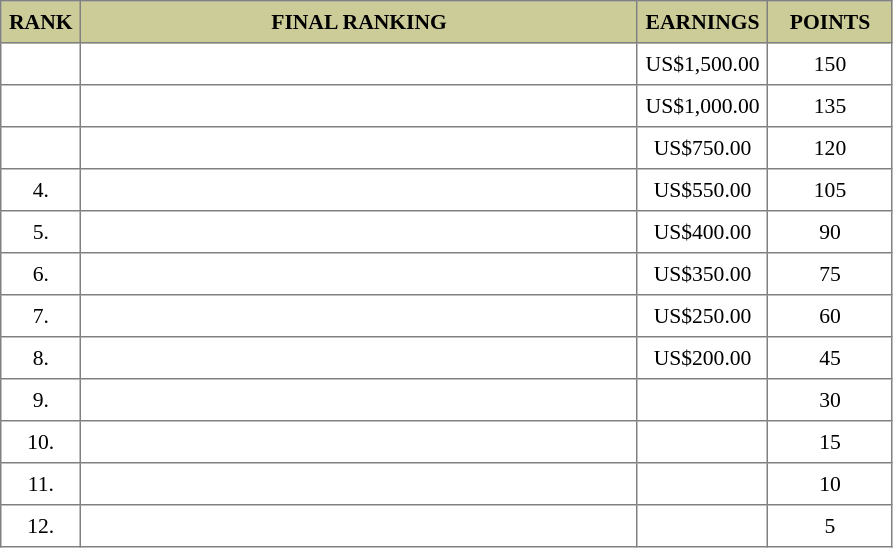<table border="1" cellspacing="2" cellpadding="5" style="border-collapse: collapse; font-size: 90%;">
<tr bgcolor="CCCC99">
<th>RANK</th>
<th style="width: 25em">FINAL RANKING</th>
<th style="width: 5em">EARNINGS</th>
<th style="width: 5em">POINTS</th>
</tr>
<tr>
<td align="center"></td>
<td></td>
<td align="center">US$1,500.00</td>
<td align="center">150</td>
</tr>
<tr>
<td align="center"></td>
<td></td>
<td align="center">US$1,000.00</td>
<td align="center">135</td>
</tr>
<tr>
<td align="center"></td>
<td></td>
<td align="center">US$750.00</td>
<td align="center">120</td>
</tr>
<tr>
<td align="center">4.</td>
<td></td>
<td align="center">US$550.00</td>
<td align="center">105</td>
</tr>
<tr>
<td align="center">5.</td>
<td></td>
<td align="center">US$400.00</td>
<td align="center">90</td>
</tr>
<tr>
<td align="center">6.</td>
<td></td>
<td align="center">US$350.00</td>
<td align="center">75</td>
</tr>
<tr>
<td align="center">7.</td>
<td></td>
<td align="center">US$250.00</td>
<td align="center">60</td>
</tr>
<tr>
<td align="center">8.</td>
<td></td>
<td align="center">US$200.00</td>
<td align="center">45</td>
</tr>
<tr>
<td align="center">9.</td>
<td></td>
<td align="center"></td>
<td align="center">30</td>
</tr>
<tr>
<td align="center">10.</td>
<td></td>
<td align="center"></td>
<td align="center">15</td>
</tr>
<tr>
<td align="center">11.</td>
<td></td>
<td align="center"></td>
<td align="center">10</td>
</tr>
<tr>
<td align="center">12.</td>
<td></td>
<td align="center"></td>
<td align="center">5</td>
</tr>
</table>
